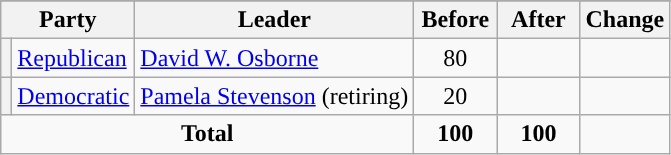<table class="wikitable" style="text-align:center;">
<tr>
</tr>
<tr>
<th colspan="2">Party</th>
<th>Leader</th>
<th style="width:3em">Before</th>
<th style="width:3em">After</th>
<th style="width:3em">Change</th>
</tr>
<tr>
<th style="background-color:"></th>
<td style="text-align:left;"><a href='#'>Republican</a></td>
<td style="text-align:left;"><a href='#'>David W. Osborne</a></td>
<td>80</td>
<td></td>
<td></td>
</tr>
<tr>
<th style="background-color:"></th>
<td style="text-align:left;"><a href='#'>Democratic</a></td>
<td style="text-align:left;"><a href='#'>Pamela Stevenson</a> (retiring)</td>
<td>20</td>
<td></td>
<td></td>
</tr>
<tr>
<td colspan="3"><strong>Total</strong></td>
<td><strong>100</strong></td>
<td><strong>100</strong></td>
<td></td>
</tr>
</table>
